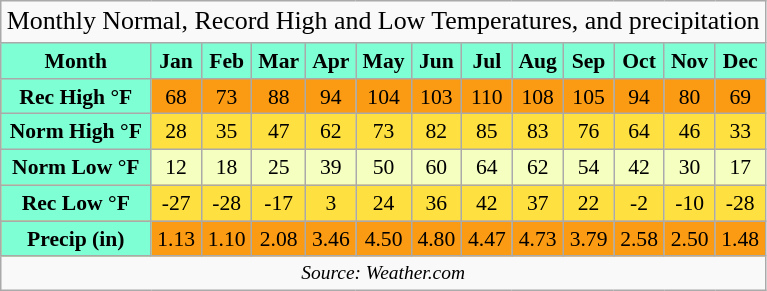<table class="wikitable" style="font-size:90%;text-align:center">
<tr>
<td colspan=13 style="font-size:120%">Monthly Normal, Record High and Low Temperatures, and precipitation</td>
</tr>
<tr bgcolor="#7FFFD4">
<th style="background:#7FFFD4" height="17">Month</th>
<th style="background:#7FFFD4">Jan</th>
<th style="background:#7FFFD4">Feb</th>
<th style="background:#7FFFD4">Mar</th>
<th style="background:#7FFFD4">Apr</th>
<th style="background:#7FFFD4">May</th>
<th style="background:#7FFFD4">Jun</th>
<th style="background:#7FFFD4">Jul</th>
<th style="background:#7FFFD4">Aug</th>
<th style="background:#7FFFD4">Sep</th>
<th style="background:#7FFFD4">Oct</th>
<th style="background:#7FFFD4">Nov</th>
<th style="background:#7FFFD4">Dec</th>
</tr>
<tr bgcolor="#FB9B13">
<th style="background:#7FFFD4" height="16">Rec High °F</th>
<td>68</td>
<td>73</td>
<td>88</td>
<td>94</td>
<td>104</td>
<td>103</td>
<td>110</td>
<td>108</td>
<td>105</td>
<td>94</td>
<td>80</td>
<td>69</td>
</tr>
<tr bgcolor="#FEE040">
<th style="background:#7FFFD4" height="16">Norm High °F</th>
<td>28</td>
<td>35</td>
<td>47</td>
<td>62</td>
<td>73</td>
<td>82</td>
<td>85</td>
<td>83</td>
<td>76</td>
<td>64</td>
<td>46</td>
<td>33</td>
</tr>
<tr bgcolor="#F4FFC0">
<th style="background:#7FFFD4" height="16">Norm Low °F</th>
<td>12</td>
<td>18</td>
<td>25</td>
<td>39</td>
<td>50</td>
<td>60</td>
<td>64</td>
<td>62</td>
<td>54</td>
<td>42</td>
<td>30</td>
<td>17</td>
</tr>
<tr bgcolor="#FEE040">
<th style="background:#7FFFD4" height="16">Rec Low °F</th>
<td>-27</td>
<td>-28</td>
<td>-17</td>
<td>3</td>
<td>24</td>
<td>36</td>
<td>42</td>
<td>37</td>
<td>22</td>
<td>-2</td>
<td>-10</td>
<td>-28</td>
</tr>
<tr bgcolor="#FB9B13">
<th style="background:#7FFFD4" height="16">Precip (in)</th>
<td>1.13</td>
<td>1.10</td>
<td>2.08</td>
<td>3.46</td>
<td>4.50</td>
<td>4.80</td>
<td>4.47</td>
<td>4.73</td>
<td>3.79</td>
<td>2.58</td>
<td>2.50</td>
<td>1.48</td>
</tr>
<tr>
<td colspan=13 style="text-align:center;font-size:90%"><em>Source: Weather.com</em></td>
</tr>
</table>
